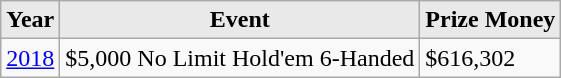<table class="wikitable">
<tr>
<th style="background: #E9E9E9;">Year</th>
<th style="background: #E9E9E9;">Event</th>
<th style="background: #E9E9E9;">Prize Money</th>
</tr>
<tr>
<td><a href='#'>2018</a></td>
<td>$5,000 No Limit Hold'em 6-Handed</td>
<td>$616,302</td>
</tr>
</table>
